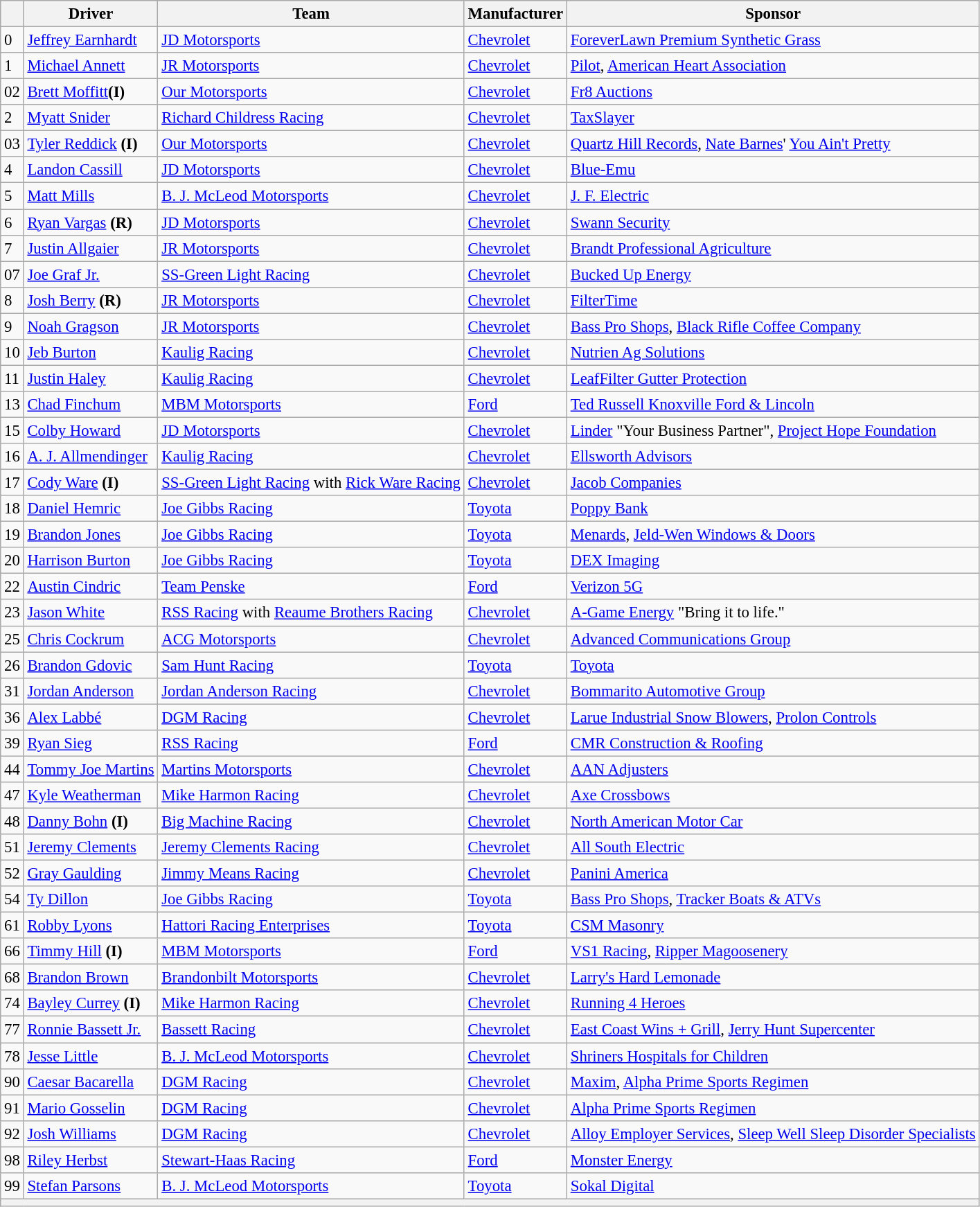<table class="wikitable" style="font-size:95%">
<tr>
<th></th>
<th>Driver</th>
<th>Team</th>
<th>Manufacturer</th>
<th>Sponsor</th>
</tr>
<tr>
<td>0</td>
<td><a href='#'>Jeffrey Earnhardt</a></td>
<td><a href='#'>JD Motorsports</a></td>
<td><a href='#'>Chevrolet</a></td>
<td><a href='#'>ForeverLawn Premium Synthetic Grass</a></td>
</tr>
<tr>
<td>1</td>
<td><a href='#'>Michael Annett</a></td>
<td><a href='#'>JR Motorsports</a></td>
<td><a href='#'>Chevrolet</a></td>
<td><a href='#'>Pilot</a>, <a href='#'>American Heart Association</a></td>
</tr>
<tr>
<td>02</td>
<td><a href='#'>Brett Moffitt</a><strong>(I)</strong></td>
<td><a href='#'>Our Motorsports</a></td>
<td><a href='#'>Chevrolet</a></td>
<td><a href='#'>Fr8 Auctions</a></td>
</tr>
<tr>
<td>2</td>
<td><a href='#'>Myatt Snider</a></td>
<td><a href='#'>Richard Childress Racing</a></td>
<td><a href='#'>Chevrolet</a></td>
<td><a href='#'>TaxSlayer</a></td>
</tr>
<tr>
<td>03</td>
<td><a href='#'>Tyler Reddick</a> <strong>(I)</strong></td>
<td><a href='#'>Our Motorsports</a></td>
<td><a href='#'>Chevrolet</a></td>
<td><a href='#'>Quartz Hill Records</a>, <a href='#'>Nate Barnes</a>' <a href='#'>You Ain't Pretty</a></td>
</tr>
<tr>
<td>4</td>
<td><a href='#'>Landon Cassill</a></td>
<td><a href='#'>JD Motorsports</a></td>
<td><a href='#'>Chevrolet</a></td>
<td><a href='#'>Blue-Emu</a></td>
</tr>
<tr>
<td>5</td>
<td><a href='#'>Matt Mills</a></td>
<td><a href='#'>B. J. McLeod Motorsports</a></td>
<td><a href='#'>Chevrolet</a></td>
<td><a href='#'>J. F. Electric</a></td>
</tr>
<tr>
<td>6</td>
<td><a href='#'>Ryan Vargas</a> <strong>(R)</strong></td>
<td><a href='#'>JD Motorsports</a></td>
<td><a href='#'>Chevrolet</a></td>
<td><a href='#'>Swann Security</a></td>
</tr>
<tr>
<td>7</td>
<td><a href='#'>Justin Allgaier</a></td>
<td><a href='#'>JR Motorsports</a></td>
<td><a href='#'>Chevrolet</a></td>
<td><a href='#'>Brandt Professional Agriculture</a></td>
</tr>
<tr>
<td>07</td>
<td><a href='#'>Joe Graf Jr.</a></td>
<td><a href='#'>SS-Green Light Racing</a></td>
<td><a href='#'>Chevrolet</a></td>
<td><a href='#'>Bucked Up Energy</a></td>
</tr>
<tr>
<td>8</td>
<td><a href='#'>Josh Berry</a> <strong>(R)</strong></td>
<td><a href='#'>JR Motorsports</a></td>
<td><a href='#'>Chevrolet</a></td>
<td><a href='#'>FilterTime</a></td>
</tr>
<tr>
<td>9</td>
<td><a href='#'>Noah Gragson</a></td>
<td><a href='#'>JR Motorsports</a></td>
<td><a href='#'>Chevrolet</a></td>
<td><a href='#'>Bass Pro Shops</a>, <a href='#'>Black Rifle Coffee Company</a></td>
</tr>
<tr>
<td>10</td>
<td><a href='#'>Jeb Burton</a></td>
<td><a href='#'>Kaulig Racing</a></td>
<td><a href='#'>Chevrolet</a></td>
<td><a href='#'>Nutrien Ag Solutions</a></td>
</tr>
<tr>
<td>11</td>
<td><a href='#'>Justin Haley</a></td>
<td><a href='#'>Kaulig Racing</a></td>
<td><a href='#'>Chevrolet</a></td>
<td><a href='#'>LeafFilter Gutter Protection</a></td>
</tr>
<tr>
<td>13</td>
<td><a href='#'>Chad Finchum</a></td>
<td><a href='#'>MBM Motorsports</a></td>
<td><a href='#'>Ford</a></td>
<td><a href='#'>Ted Russell Knoxville Ford & Lincoln</a></td>
</tr>
<tr>
<td>15</td>
<td><a href='#'>Colby Howard</a></td>
<td><a href='#'>JD Motorsports</a></td>
<td><a href='#'>Chevrolet</a></td>
<td><a href='#'>Linder</a> "Your Business Partner", <a href='#'>Project Hope Foundation</a></td>
</tr>
<tr>
<td>16</td>
<td><a href='#'>A. J. Allmendinger</a></td>
<td><a href='#'>Kaulig Racing</a></td>
<td><a href='#'>Chevrolet</a></td>
<td><a href='#'>Ellsworth Advisors</a></td>
</tr>
<tr>
<td>17</td>
<td><a href='#'>Cody Ware</a> <strong>(I)</strong></td>
<td><a href='#'>SS-Green Light Racing</a> with <a href='#'>Rick Ware Racing</a></td>
<td><a href='#'>Chevrolet</a></td>
<td><a href='#'>Jacob Companies</a></td>
</tr>
<tr>
<td>18</td>
<td><a href='#'>Daniel Hemric</a></td>
<td><a href='#'>Joe Gibbs Racing</a></td>
<td><a href='#'>Toyota</a></td>
<td><a href='#'>Poppy Bank</a></td>
</tr>
<tr>
<td>19</td>
<td><a href='#'>Brandon Jones</a></td>
<td><a href='#'>Joe Gibbs Racing</a></td>
<td><a href='#'>Toyota</a></td>
<td><a href='#'>Menards</a>, <a href='#'>Jeld-Wen Windows & Doors</a></td>
</tr>
<tr>
<td>20</td>
<td><a href='#'>Harrison Burton</a></td>
<td><a href='#'>Joe Gibbs Racing</a></td>
<td><a href='#'>Toyota</a></td>
<td><a href='#'>DEX Imaging</a></td>
</tr>
<tr>
<td>22</td>
<td><a href='#'>Austin Cindric</a></td>
<td><a href='#'>Team Penske</a></td>
<td><a href='#'>Ford</a></td>
<td><a href='#'>Verizon 5G</a></td>
</tr>
<tr>
<td>23</td>
<td><a href='#'>Jason White</a></td>
<td><a href='#'>RSS Racing</a> with <a href='#'>Reaume Brothers Racing</a></td>
<td><a href='#'>Chevrolet</a></td>
<td><a href='#'>A-Game Energy</a> "Bring it to life."</td>
</tr>
<tr>
<td>25</td>
<td><a href='#'>Chris Cockrum</a></td>
<td><a href='#'>ACG Motorsports</a></td>
<td><a href='#'>Chevrolet</a></td>
<td><a href='#'>Advanced Communications Group</a></td>
</tr>
<tr>
<td>26</td>
<td><a href='#'>Brandon Gdovic</a></td>
<td><a href='#'>Sam Hunt Racing</a></td>
<td><a href='#'>Toyota</a></td>
<td><a href='#'>Toyota</a></td>
</tr>
<tr>
<td>31</td>
<td><a href='#'>Jordan Anderson</a></td>
<td><a href='#'>Jordan Anderson Racing</a></td>
<td><a href='#'>Chevrolet</a></td>
<td><a href='#'>Bommarito Automotive Group</a></td>
</tr>
<tr>
<td>36</td>
<td><a href='#'>Alex Labbé</a></td>
<td><a href='#'>DGM Racing</a></td>
<td><a href='#'>Chevrolet</a></td>
<td><a href='#'>Larue Industrial Snow Blowers</a>, <a href='#'>Prolon Controls</a></td>
</tr>
<tr>
<td>39</td>
<td><a href='#'>Ryan Sieg</a></td>
<td><a href='#'>RSS Racing</a></td>
<td><a href='#'>Ford</a></td>
<td><a href='#'>CMR Construction & Roofing</a></td>
</tr>
<tr>
<td>44</td>
<td><a href='#'>Tommy Joe Martins</a></td>
<td><a href='#'>Martins Motorsports</a></td>
<td><a href='#'>Chevrolet</a></td>
<td><a href='#'>AAN Adjusters</a></td>
</tr>
<tr>
<td>47</td>
<td><a href='#'>Kyle Weatherman</a></td>
<td><a href='#'>Mike Harmon Racing</a></td>
<td><a href='#'>Chevrolet</a></td>
<td><a href='#'>Axe Crossbows</a></td>
</tr>
<tr>
<td>48</td>
<td><a href='#'>Danny Bohn</a> <strong>(I)</strong></td>
<td><a href='#'>Big Machine Racing</a></td>
<td><a href='#'>Chevrolet</a></td>
<td><a href='#'>North American Motor Car</a></td>
</tr>
<tr>
<td>51</td>
<td><a href='#'>Jeremy Clements</a></td>
<td><a href='#'>Jeremy Clements Racing</a></td>
<td><a href='#'>Chevrolet</a></td>
<td><a href='#'>All South Electric</a></td>
</tr>
<tr>
<td>52</td>
<td><a href='#'>Gray Gaulding</a></td>
<td><a href='#'>Jimmy Means Racing</a></td>
<td><a href='#'>Chevrolet</a></td>
<td><a href='#'>Panini America</a></td>
</tr>
<tr>
<td>54</td>
<td><a href='#'>Ty Dillon</a></td>
<td><a href='#'>Joe Gibbs Racing</a></td>
<td><a href='#'>Toyota</a></td>
<td><a href='#'>Bass Pro Shops</a>, <a href='#'>Tracker Boats & ATVs</a></td>
</tr>
<tr>
<td>61</td>
<td><a href='#'>Robby Lyons</a></td>
<td><a href='#'>Hattori Racing Enterprises</a></td>
<td><a href='#'>Toyota</a></td>
<td><a href='#'>CSM Masonry</a></td>
</tr>
<tr>
<td>66</td>
<td><a href='#'>Timmy Hill</a> <strong>(I)</strong></td>
<td><a href='#'>MBM Motorsports</a></td>
<td><a href='#'>Ford</a></td>
<td><a href='#'>VS1 Racing</a>, <a href='#'>Ripper Magoosenery</a></td>
</tr>
<tr>
<td>68</td>
<td><a href='#'>Brandon Brown</a></td>
<td><a href='#'>Brandonbilt Motorsports</a></td>
<td><a href='#'>Chevrolet</a></td>
<td><a href='#'>Larry's Hard Lemonade</a></td>
</tr>
<tr>
<td>74</td>
<td><a href='#'>Bayley Currey</a> <strong>(I)</strong></td>
<td><a href='#'>Mike Harmon Racing</a></td>
<td><a href='#'>Chevrolet</a></td>
<td><a href='#'>Running 4 Heroes</a></td>
</tr>
<tr>
<td>77</td>
<td><a href='#'>Ronnie Bassett Jr.</a></td>
<td><a href='#'>Bassett Racing</a></td>
<td><a href='#'>Chevrolet</a></td>
<td><a href='#'>East Coast Wins + Grill</a>, <a href='#'>Jerry Hunt Supercenter</a></td>
</tr>
<tr>
<td>78</td>
<td><a href='#'>Jesse Little</a></td>
<td><a href='#'>B. J. McLeod Motorsports</a></td>
<td><a href='#'>Chevrolet</a></td>
<td><a href='#'>Shriners Hospitals for Children</a></td>
</tr>
<tr>
<td>90</td>
<td><a href='#'>Caesar Bacarella</a></td>
<td><a href='#'>DGM Racing</a></td>
<td><a href='#'>Chevrolet</a></td>
<td><a href='#'>Maxim</a>, <a href='#'>Alpha Prime Sports Regimen</a></td>
</tr>
<tr>
<td>91</td>
<td><a href='#'>Mario Gosselin</a></td>
<td><a href='#'>DGM Racing</a></td>
<td><a href='#'>Chevrolet</a></td>
<td><a href='#'>Alpha Prime Sports Regimen</a></td>
</tr>
<tr>
<td>92</td>
<td><a href='#'>Josh Williams</a></td>
<td><a href='#'>DGM Racing</a></td>
<td><a href='#'>Chevrolet</a></td>
<td><a href='#'>Alloy Employer Services</a>, <a href='#'>Sleep Well Sleep Disorder Specialists</a></td>
</tr>
<tr>
<td>98</td>
<td><a href='#'>Riley Herbst</a></td>
<td><a href='#'>Stewart-Haas Racing</a></td>
<td><a href='#'>Ford</a></td>
<td><a href='#'>Monster Energy</a></td>
</tr>
<tr>
<td>99</td>
<td><a href='#'>Stefan Parsons</a></td>
<td><a href='#'>B. J. McLeod Motorsports</a></td>
<td><a href='#'>Toyota</a></td>
<td><a href='#'>Sokal Digital</a></td>
</tr>
<tr>
<th colspan="7"></th>
</tr>
</table>
